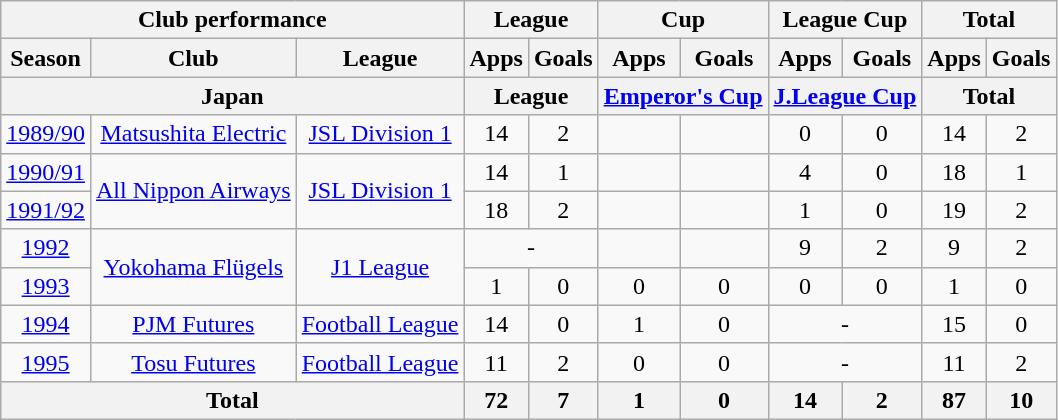<table class="wikitable" style="text-align:center;">
<tr>
<th colspan=3>Club performance</th>
<th colspan=2>League</th>
<th colspan=2>Cup</th>
<th colspan=2>League Cup</th>
<th colspan=2>Total</th>
</tr>
<tr>
<th>Season</th>
<th>Club</th>
<th>League</th>
<th>Apps</th>
<th>Goals</th>
<th>Apps</th>
<th>Goals</th>
<th>Apps</th>
<th>Goals</th>
<th>Apps</th>
<th>Goals</th>
</tr>
<tr>
<th colspan=3>Japan</th>
<th colspan=2>League</th>
<th colspan=2><a href='#'>Emperor's Cup</a></th>
<th colspan=2><a href='#'>J.League Cup</a></th>
<th colspan=2>Total</th>
</tr>
<tr>
<td><a href='#'>1989/90</a></td>
<td><a href='#'>Matsushita Electric</a></td>
<td><a href='#'>JSL Division 1</a></td>
<td>14</td>
<td>2</td>
<td></td>
<td></td>
<td>0</td>
<td>0</td>
<td>14</td>
<td>2</td>
</tr>
<tr>
<td><a href='#'>1990/91</a></td>
<td rowspan="2"><a href='#'>All Nippon Airways</a></td>
<td rowspan="2"><a href='#'>JSL Division 1</a></td>
<td>14</td>
<td>1</td>
<td></td>
<td></td>
<td>4</td>
<td>0</td>
<td>18</td>
<td>1</td>
</tr>
<tr>
<td><a href='#'>1991/92</a></td>
<td>18</td>
<td>2</td>
<td></td>
<td></td>
<td>1</td>
<td>0</td>
<td>19</td>
<td>2</td>
</tr>
<tr>
<td><a href='#'>1992</a></td>
<td rowspan="2"><a href='#'>Yokohama Flügels</a></td>
<td rowspan="2"><a href='#'>J1 League</a></td>
<td colspan="2">-</td>
<td></td>
<td></td>
<td>9</td>
<td>2</td>
<td>9</td>
<td>2</td>
</tr>
<tr>
<td><a href='#'>1993</a></td>
<td>1</td>
<td>0</td>
<td>0</td>
<td>0</td>
<td>0</td>
<td>0</td>
<td>1</td>
<td>0</td>
</tr>
<tr>
<td><a href='#'>1994</a></td>
<td><a href='#'>PJM Futures</a></td>
<td><a href='#'>Football League</a></td>
<td>14</td>
<td>0</td>
<td>1</td>
<td>0</td>
<td colspan="2">-</td>
<td>15</td>
<td>0</td>
</tr>
<tr>
<td><a href='#'>1995</a></td>
<td><a href='#'>Tosu Futures</a></td>
<td><a href='#'>Football League</a></td>
<td>11</td>
<td>2</td>
<td>0</td>
<td>0</td>
<td colspan="2">-</td>
<td>11</td>
<td>2</td>
</tr>
<tr>
<th colspan=3>Total</th>
<th>72</th>
<th>7</th>
<th>1</th>
<th>0</th>
<th>14</th>
<th>2</th>
<th>87</th>
<th>10</th>
</tr>
</table>
